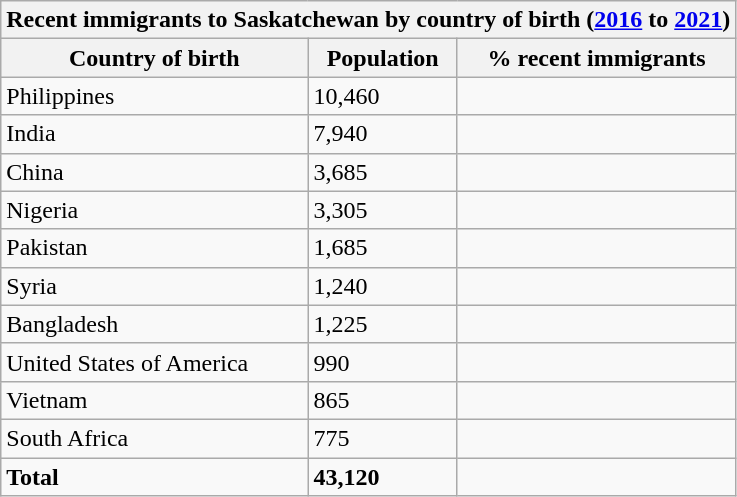<table class="wikitable">
<tr>
<th colspan="3">Recent immigrants to Saskatchewan by country of birth (<a href='#'>2016</a> to <a href='#'>2021</a>)</th>
</tr>
<tr>
<th>Country of birth</th>
<th>Population</th>
<th>% recent immigrants</th>
</tr>
<tr>
<td>Philippines</td>
<td>10,460</td>
<td></td>
</tr>
<tr>
<td>India</td>
<td>7,940</td>
<td></td>
</tr>
<tr>
<td>China</td>
<td>3,685</td>
<td></td>
</tr>
<tr>
<td>Nigeria</td>
<td>3,305</td>
<td></td>
</tr>
<tr>
<td>Pakistan</td>
<td>1,685</td>
<td></td>
</tr>
<tr>
<td>Syria</td>
<td>1,240</td>
<td></td>
</tr>
<tr>
<td>Bangladesh</td>
<td>1,225</td>
<td></td>
</tr>
<tr>
<td>United States of America</td>
<td>990</td>
<td></td>
</tr>
<tr>
<td>Vietnam</td>
<td>865</td>
<td></td>
</tr>
<tr>
<td>South Africa</td>
<td>775</td>
<td></td>
</tr>
<tr>
<td><strong>Total</strong></td>
<td><strong>43,120</strong></td>
<td><strong></strong></td>
</tr>
</table>
